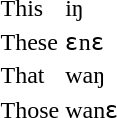<table>
<tr>
<td>This</td>
<td>iŋ</td>
</tr>
<tr>
<td>These</td>
<td>ɛnɛ</td>
</tr>
<tr>
<td>That</td>
<td>waŋ</td>
</tr>
<tr>
<td>Those</td>
<td>wanɛ</td>
</tr>
</table>
